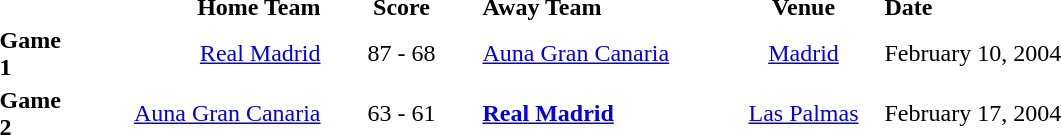<table style="text-align:center" cellpadding=1 border=0>
<tr>
<th width=50></th>
<th width=160 align=right>Home Team</th>
<th width=100>Score</th>
<th width=160 align=left>Away Team</th>
<th width=100>Venue</th>
<th width=200 align=left>Date</th>
</tr>
<tr>
<td align=left><strong>Game 1</strong></td>
<td align=right><a href='#'>Real Madrid</a> </td>
<td>87 - 68</td>
<td align=left> <a href='#'>Auna Gran Canaria</a></td>
<td><a href='#'>Madrid</a></td>
<td align=left>February 10, 2004</td>
</tr>
<tr>
<td align=left><strong>Game 2</strong></td>
<td align=right><a href='#'>Auna Gran Canaria</a> </td>
<td>63 - 61</td>
<td align=left> <strong><a href='#'>Real Madrid</a></strong></td>
<td><a href='#'>Las Palmas</a></td>
<td align=left>February 17, 2004</td>
</tr>
</table>
